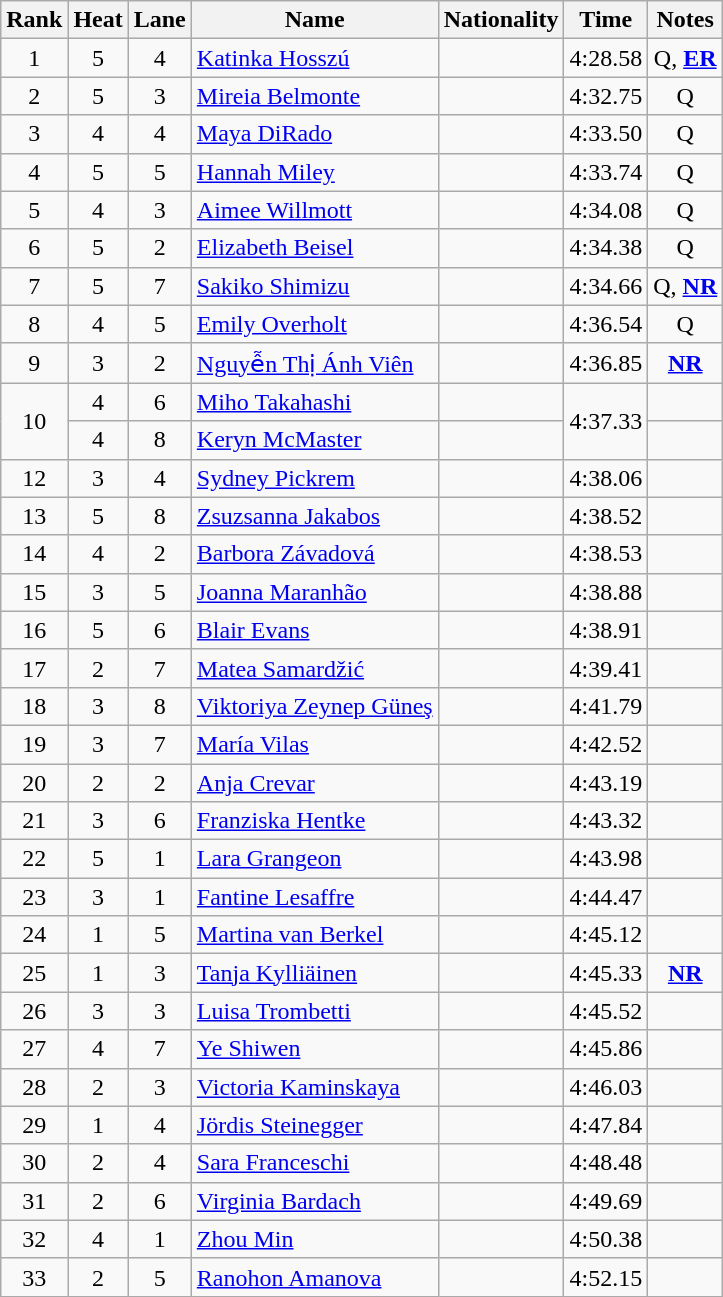<table class="wikitable sortable" style="text-align:center">
<tr>
<th>Rank</th>
<th>Heat</th>
<th>Lane</th>
<th>Name</th>
<th>Nationality</th>
<th>Time</th>
<th>Notes</th>
</tr>
<tr -bgcolor=ccffcc>
<td>1</td>
<td>5</td>
<td>4</td>
<td align=left><a href='#'>Katinka Hosszú</a></td>
<td align=left></td>
<td>4:28.58</td>
<td>Q, <strong><a href='#'>ER</a></strong></td>
</tr>
<tr -bgcolor=ccffcc>
<td>2</td>
<td>5</td>
<td>3</td>
<td align=left><a href='#'>Mireia Belmonte</a></td>
<td align=left></td>
<td>4:32.75</td>
<td>Q</td>
</tr>
<tr -bgcolor=ccffcc>
<td>3</td>
<td>4</td>
<td>4</td>
<td align=left><a href='#'>Maya DiRado</a></td>
<td align=left></td>
<td>4:33.50</td>
<td>Q</td>
</tr>
<tr -bgcolor=ccffcc>
<td>4</td>
<td>5</td>
<td>5</td>
<td align=left><a href='#'>Hannah Miley</a></td>
<td align=left></td>
<td>4:33.74</td>
<td>Q</td>
</tr>
<tr -bgcolor=ccffcc>
<td>5</td>
<td>4</td>
<td>3</td>
<td align=left><a href='#'>Aimee Willmott</a></td>
<td align=left></td>
<td>4:34.08</td>
<td>Q</td>
</tr>
<tr -bgcolor=ccffcc>
<td>6</td>
<td>5</td>
<td>2</td>
<td align=left><a href='#'>Elizabeth Beisel</a></td>
<td align=left></td>
<td>4:34.38</td>
<td>Q</td>
</tr>
<tr -bgcolor=ccffcc>
<td>7</td>
<td>5</td>
<td>7</td>
<td align=left><a href='#'>Sakiko Shimizu</a></td>
<td align=left></td>
<td>4:34.66</td>
<td>Q, <strong><a href='#'>NR</a></strong></td>
</tr>
<tr -bgcolor=ccffcc>
<td>8</td>
<td>4</td>
<td>5</td>
<td align=left><a href='#'>Emily Overholt</a></td>
<td align=left></td>
<td>4:36.54</td>
<td>Q</td>
</tr>
<tr>
<td>9</td>
<td>3</td>
<td>2</td>
<td align=left><a href='#'>Nguyễn Thị Ánh Viên</a></td>
<td align=left></td>
<td>4:36.85</td>
<td><strong><a href='#'>NR</a></strong></td>
</tr>
<tr>
<td rowspan=2>10</td>
<td>4</td>
<td>6</td>
<td align=left><a href='#'>Miho Takahashi</a></td>
<td align=left></td>
<td rowspan=2>4:37.33</td>
<td></td>
</tr>
<tr>
<td>4</td>
<td>8</td>
<td align=left><a href='#'>Keryn McMaster</a></td>
<td align=left></td>
<td></td>
</tr>
<tr>
<td>12</td>
<td>3</td>
<td>4</td>
<td align=left><a href='#'>Sydney Pickrem</a></td>
<td align=left></td>
<td>4:38.06</td>
<td></td>
</tr>
<tr>
<td>13</td>
<td>5</td>
<td>8</td>
<td align=left><a href='#'>Zsuzsanna Jakabos</a></td>
<td align=left></td>
<td>4:38.52</td>
<td></td>
</tr>
<tr>
<td>14</td>
<td>4</td>
<td>2</td>
<td align=left><a href='#'>Barbora Závadová</a></td>
<td align=left></td>
<td>4:38.53</td>
<td></td>
</tr>
<tr>
<td>15</td>
<td>3</td>
<td>5</td>
<td align=left><a href='#'>Joanna Maranhão</a></td>
<td align=left></td>
<td>4:38.88</td>
<td></td>
</tr>
<tr>
<td>16</td>
<td>5</td>
<td>6</td>
<td align=left><a href='#'>Blair Evans</a></td>
<td align=left></td>
<td>4:38.91</td>
<td></td>
</tr>
<tr>
<td>17</td>
<td>2</td>
<td>7</td>
<td align=left><a href='#'>Matea Samardžić</a></td>
<td align=left></td>
<td>4:39.41</td>
<td></td>
</tr>
<tr>
<td>18</td>
<td>3</td>
<td>8</td>
<td align=left><a href='#'>Viktoriya Zeynep Güneş</a></td>
<td align=left></td>
<td>4:41.79</td>
<td></td>
</tr>
<tr>
<td>19</td>
<td>3</td>
<td>7</td>
<td align=left><a href='#'>María Vilas</a></td>
<td align=left></td>
<td>4:42.52</td>
<td></td>
</tr>
<tr>
<td>20</td>
<td>2</td>
<td>2</td>
<td align=left><a href='#'>Anja Crevar</a></td>
<td align=left></td>
<td>4:43.19</td>
<td></td>
</tr>
<tr>
<td>21</td>
<td>3</td>
<td>6</td>
<td align=left><a href='#'>Franziska Hentke</a></td>
<td align=left></td>
<td>4:43.32</td>
<td></td>
</tr>
<tr>
<td>22</td>
<td>5</td>
<td>1</td>
<td align=left><a href='#'>Lara Grangeon</a></td>
<td align=left></td>
<td>4:43.98</td>
<td></td>
</tr>
<tr>
<td>23</td>
<td>3</td>
<td>1</td>
<td align=left><a href='#'>Fantine Lesaffre</a></td>
<td align=left></td>
<td>4:44.47</td>
<td></td>
</tr>
<tr>
<td>24</td>
<td>1</td>
<td>5</td>
<td align=left><a href='#'>Martina van Berkel</a></td>
<td align=left></td>
<td>4:45.12</td>
<td></td>
</tr>
<tr>
<td>25</td>
<td>1</td>
<td>3</td>
<td align=left><a href='#'>Tanja Kylliäinen</a></td>
<td align=left></td>
<td>4:45.33</td>
<td><strong><a href='#'>NR</a></strong></td>
</tr>
<tr>
<td>26</td>
<td>3</td>
<td>3</td>
<td align=left><a href='#'>Luisa Trombetti</a></td>
<td align=left></td>
<td>4:45.52</td>
<td></td>
</tr>
<tr>
<td>27</td>
<td>4</td>
<td>7</td>
<td align=left><a href='#'>Ye Shiwen</a></td>
<td align=left></td>
<td>4:45.86</td>
<td></td>
</tr>
<tr>
<td>28</td>
<td>2</td>
<td>3</td>
<td align=left><a href='#'>Victoria Kaminskaya</a></td>
<td align=left></td>
<td>4:46.03</td>
<td></td>
</tr>
<tr>
<td>29</td>
<td>1</td>
<td>4</td>
<td align=left><a href='#'>Jördis Steinegger</a></td>
<td align=left></td>
<td>4:47.84</td>
<td></td>
</tr>
<tr>
<td>30</td>
<td>2</td>
<td>4</td>
<td align=left><a href='#'>Sara Franceschi</a></td>
<td align=left></td>
<td>4:48.48</td>
<td></td>
</tr>
<tr>
<td>31</td>
<td>2</td>
<td>6</td>
<td align=left><a href='#'>Virginia Bardach</a></td>
<td align=left></td>
<td>4:49.69</td>
<td></td>
</tr>
<tr>
<td>32</td>
<td>4</td>
<td>1</td>
<td align=left><a href='#'>Zhou Min</a></td>
<td align=left></td>
<td>4:50.38</td>
<td></td>
</tr>
<tr>
<td>33</td>
<td>2</td>
<td>5</td>
<td align=left><a href='#'>Ranohon Amanova</a></td>
<td align=left></td>
<td>4:52.15</td>
<td></td>
</tr>
</table>
